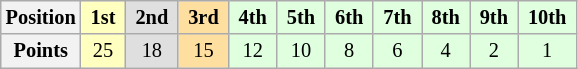<table class="wikitable" style="font-size:85%; text-align:center">
<tr>
<th>Position</th>
<td style="background:#ffffbf"> <strong>1st</strong> </td>
<td style="background:#dfdfdf"> <strong>2nd</strong> </td>
<td style="background:#ffdf9f"> <strong>3rd</strong> </td>
<td style="background:#dfffdf"> <strong>4th</strong> </td>
<td style="background:#dfffdf"> <strong>5th</strong> </td>
<td style="background:#dfffdf"> <strong>6th</strong> </td>
<td style="background:#dfffdf"> <strong>7th</strong> </td>
<td style="background:#dfffdf"> <strong>8th</strong> </td>
<td style="background:#dfffdf"> <strong>9th</strong> </td>
<td style="background:#dfffdf"> <strong>10th</strong> </td>
</tr>
<tr>
<th>Points</th>
<td style="background:#ffffbf">25</td>
<td style="background:#dfdfdf">18</td>
<td style="background:#ffdf9f">15</td>
<td style="background:#dfffdf">12</td>
<td style="background:#dfffdf">10</td>
<td style="background:#dfffdf">8</td>
<td style="background:#dfffdf">6</td>
<td style="background:#dfffdf">4</td>
<td style="background:#dfffdf">2</td>
<td style="background:#dfffdf">1</td>
</tr>
</table>
